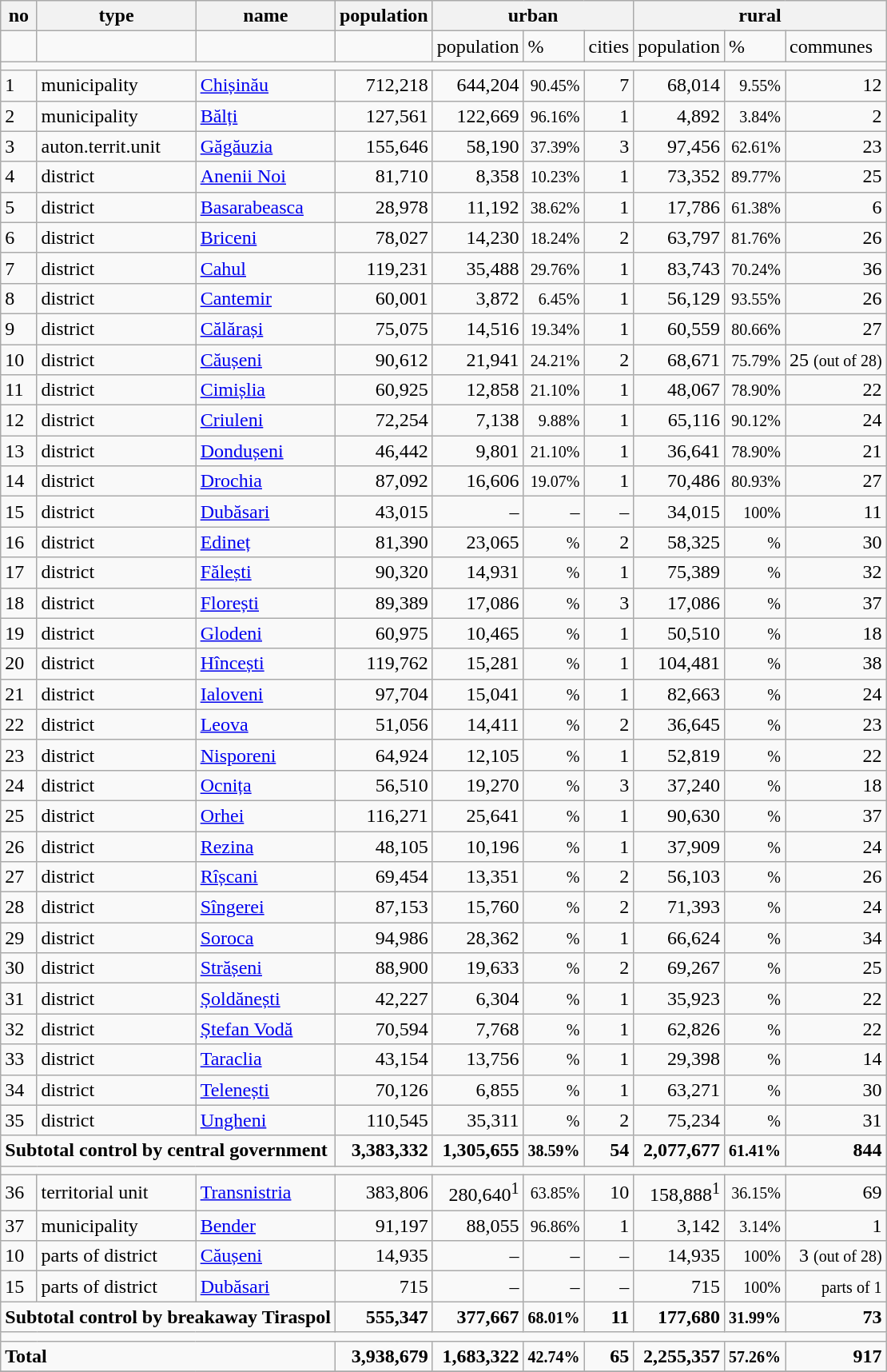<table class="wikitable">
<tr>
<th>no</th>
<th>type</th>
<th>name</th>
<th>population</th>
<th colspan="3">urban</th>
<th colspan="3">rural</th>
</tr>
<tr>
<td align="right"></td>
<td></td>
<td></td>
<td></td>
<td>population</td>
<td>%</td>
<td>cities</td>
<td>population</td>
<td>%</td>
<td>communes</td>
</tr>
<tr>
<td colspan="10"></td>
</tr>
<tr>
<td>1</td>
<td>municipality</td>
<td><a href='#'>Chișinău</a></td>
<td align="right">712,218</td>
<td align="right">644,204</td>
<td align="right"><small>90.45%</small></td>
<td align="right">7</td>
<td align="right">68,014</td>
<td align="right"><small>9.55%</small></td>
<td align="right">12</td>
</tr>
<tr>
<td>2</td>
<td>municipality</td>
<td><a href='#'>Bălți</a></td>
<td align="right">127,561</td>
<td align="right">122,669</td>
<td align="right"><small>96.16%</small></td>
<td align="right">1</td>
<td align="right">4,892</td>
<td align="right"><small>3.84%</small></td>
<td align="right">2</td>
</tr>
<tr>
<td>3</td>
<td>auton.territ.unit</td>
<td><a href='#'>Găgăuzia</a></td>
<td align="right">155,646</td>
<td align="right">58,190</td>
<td align="right"><small>37.39%</small></td>
<td align="right">3</td>
<td align="right">97,456</td>
<td align="right"><small>62.61%</small></td>
<td align="right">23</td>
</tr>
<tr>
<td>4</td>
<td>district</td>
<td><a href='#'>Anenii Noi</a></td>
<td align="right">81,710</td>
<td align="right">8,358</td>
<td align="right"><small>10.23%</small></td>
<td align="right">1</td>
<td align="right">73,352</td>
<td align="right"><small>89.77%</small></td>
<td align="right">25</td>
</tr>
<tr>
<td>5</td>
<td>district</td>
<td><a href='#'>Basarabeasca</a></td>
<td align="right">28,978</td>
<td align="right">11,192</td>
<td align="right"><small>38.62%</small></td>
<td align="right">1</td>
<td align="right">17,786</td>
<td align="right"><small>61.38%</small></td>
<td align="right">6</td>
</tr>
<tr>
<td>6</td>
<td>district</td>
<td><a href='#'>Briceni</a></td>
<td align="right">78,027</td>
<td align="right">14,230</td>
<td align="right"><small>18.24%</small></td>
<td align="right">2</td>
<td align="right">63,797</td>
<td align="right"><small>81.76%</small></td>
<td align="right">26</td>
</tr>
<tr>
<td>7</td>
<td>district</td>
<td><a href='#'>Cahul</a></td>
<td align="right">119,231</td>
<td align="right">35,488</td>
<td align="right"><small>29.76%</small></td>
<td align="right">1</td>
<td align="right">83,743</td>
<td align="right"><small>70.24%</small></td>
<td align="right">36</td>
</tr>
<tr>
<td>8</td>
<td>district</td>
<td><a href='#'>Cantemir</a></td>
<td align="right">60,001</td>
<td align="right">3,872</td>
<td align="right"><small>6.45%</small></td>
<td align="right">1</td>
<td align="right">56,129</td>
<td align="right"><small>93.55%</small></td>
<td align="right">26</td>
</tr>
<tr>
<td>9</td>
<td>district</td>
<td><a href='#'>Călărași</a></td>
<td align="right">75,075</td>
<td align="right">14,516</td>
<td align="right"><small>19.34%</small></td>
<td align="right">1</td>
<td align="right">60,559</td>
<td align="right"><small>80.66%</small></td>
<td align="right">27</td>
</tr>
<tr>
<td>10</td>
<td>district</td>
<td><a href='#'>Căușeni</a></td>
<td align="right">90,612</td>
<td align="right">21,941</td>
<td align="right"><small>24.21%</small></td>
<td align="right">2</td>
<td align="right">68,671</td>
<td align="right"><small>75.79%</small></td>
<td align="right">25 <small>(out of 28)</small></td>
</tr>
<tr>
<td>11</td>
<td>district</td>
<td><a href='#'>Cimișlia</a></td>
<td align="right">60,925</td>
<td align="right">12,858</td>
<td align="right"><small>21.10%</small></td>
<td align="right">1</td>
<td align="right">48,067</td>
<td align="right"><small>78.90%</small></td>
<td align="right">22</td>
</tr>
<tr>
<td>12</td>
<td>district</td>
<td><a href='#'>Criuleni</a></td>
<td align="right">72,254</td>
<td align="right">7,138</td>
<td align="right"><small>9.88%</small></td>
<td align="right">1</td>
<td align="right">65,116</td>
<td align="right"><small>90.12%</small></td>
<td align="right">24</td>
</tr>
<tr>
<td>13</td>
<td>district</td>
<td><a href='#'>Dondușeni</a></td>
<td align="right">46,442</td>
<td align="right">9,801</td>
<td align="right"><small>21.10%</small></td>
<td align="right">1</td>
<td align="right">36,641</td>
<td align="right"><small>78.90%</small></td>
<td align="right">21</td>
</tr>
<tr>
<td>14</td>
<td>district</td>
<td><a href='#'>Drochia</a></td>
<td align="right">87,092</td>
<td align="right">16,606</td>
<td align="right"><small>19.07%</small></td>
<td align="right">1</td>
<td align="right">70,486</td>
<td align="right"><small>80.93%</small></td>
<td align="right">27</td>
</tr>
<tr>
<td>15</td>
<td>district</td>
<td><a href='#'>Dubăsari</a></td>
<td align="right">43,015</td>
<td align="right">–</td>
<td align="right">–</td>
<td align="right">–</td>
<td align="right">34,015</td>
<td align="right"><small>100%</small></td>
<td align="right">11</td>
</tr>
<tr>
<td>16</td>
<td>district</td>
<td><a href='#'>Edineț</a></td>
<td align="right">81,390</td>
<td align="right">23,065</td>
<td align="right"><small>%</small></td>
<td align="right">2</td>
<td align="right">58,325</td>
<td align="right"><small>%</small></td>
<td align="right">30</td>
</tr>
<tr>
<td>17</td>
<td>district</td>
<td><a href='#'>Fălești</a></td>
<td align="right">90,320</td>
<td align="right">14,931</td>
<td align="right"><small>%</small></td>
<td align="right">1</td>
<td align="right">75,389</td>
<td align="right"><small>%</small></td>
<td align="right">32</td>
</tr>
<tr>
<td>18</td>
<td>district</td>
<td><a href='#'>Florești</a></td>
<td align="right">89,389</td>
<td align="right">17,086</td>
<td align="right"><small>%</small></td>
<td align="right">3</td>
<td align="right">17,086</td>
<td align="right"><small>%</small></td>
<td align="right">37</td>
</tr>
<tr>
<td>19</td>
<td>district</td>
<td><a href='#'>Glodeni</a></td>
<td align="right">60,975</td>
<td align="right">10,465</td>
<td align="right"><small>%</small></td>
<td align="right">1</td>
<td align="right">50,510</td>
<td align="right"><small>%</small></td>
<td align="right">18</td>
</tr>
<tr>
<td>20</td>
<td>district</td>
<td><a href='#'>Hîncești</a></td>
<td align="right">119,762</td>
<td align="right">15,281</td>
<td align="right"><small>%</small></td>
<td align="right">1</td>
<td align="right">104,481</td>
<td align="right"><small>%</small></td>
<td align="right">38</td>
</tr>
<tr>
<td>21</td>
<td>district</td>
<td><a href='#'>Ialoveni</a></td>
<td align="right">97,704</td>
<td align="right">15,041</td>
<td align="right"><small>%</small></td>
<td align="right">1</td>
<td align="right">82,663</td>
<td align="right"><small>%</small></td>
<td align="right">24</td>
</tr>
<tr>
<td>22</td>
<td>district</td>
<td><a href='#'>Leova</a></td>
<td align="right">51,056</td>
<td align="right">14,411</td>
<td align="right"><small>%</small></td>
<td align="right">2</td>
<td align="right">36,645</td>
<td align="right"><small>%</small></td>
<td align="right">23</td>
</tr>
<tr>
<td>23</td>
<td>district</td>
<td><a href='#'>Nisporeni</a></td>
<td align="right">64,924</td>
<td align="right">12,105</td>
<td align="right"><small>%</small></td>
<td align="right">1</td>
<td align="right">52,819</td>
<td align="right"><small>%</small></td>
<td align="right">22</td>
</tr>
<tr>
<td>24</td>
<td>district</td>
<td><a href='#'>Ocnița</a></td>
<td align="right">56,510</td>
<td align="right">19,270</td>
<td align="right"><small>%</small></td>
<td align="right">3</td>
<td align="right">37,240</td>
<td align="right"><small>%</small></td>
<td align="right">18</td>
</tr>
<tr>
<td>25</td>
<td>district</td>
<td><a href='#'>Orhei</a></td>
<td align="right">116,271</td>
<td align="right">25,641</td>
<td align="right"><small>%</small></td>
<td align="right">1</td>
<td align="right">90,630</td>
<td align="right"><small>%</small></td>
<td align="right">37</td>
</tr>
<tr>
<td>26</td>
<td>district</td>
<td><a href='#'>Rezina</a></td>
<td align="right">48,105</td>
<td align="right">10,196</td>
<td align="right"><small>%</small></td>
<td align="right">1</td>
<td align="right">37,909</td>
<td align="right"><small>%</small></td>
<td align="right">24</td>
</tr>
<tr>
<td>27</td>
<td>district</td>
<td><a href='#'>Rîșcani</a></td>
<td align="right">69,454</td>
<td align="right">13,351</td>
<td align="right"><small>%</small></td>
<td align="right">2</td>
<td align="right">56,103</td>
<td align="right"><small>%</small></td>
<td align="right">26</td>
</tr>
<tr>
<td>28</td>
<td>district</td>
<td><a href='#'>Sîngerei</a></td>
<td align="right">87,153</td>
<td align="right">15,760</td>
<td align="right"><small>%</small></td>
<td align="right">2</td>
<td align="right">71,393</td>
<td align="right"><small>%</small></td>
<td align="right">24</td>
</tr>
<tr>
<td>29</td>
<td>district</td>
<td><a href='#'>Soroca</a></td>
<td align="right">94,986</td>
<td align="right">28,362</td>
<td align="right"><small>%</small></td>
<td align="right">1</td>
<td align="right">66,624</td>
<td align="right"><small>%</small></td>
<td align="right">34</td>
</tr>
<tr>
<td>30</td>
<td>district</td>
<td><a href='#'>Strășeni</a></td>
<td align="right">88,900</td>
<td align="right">19,633</td>
<td align="right"><small>%</small></td>
<td align="right">2</td>
<td align="right">69,267</td>
<td align="right"><small>%</small></td>
<td align="right">25</td>
</tr>
<tr>
<td>31</td>
<td>district</td>
<td><a href='#'>Șoldănești</a></td>
<td align="right">42,227</td>
<td align="right">6,304</td>
<td align="right"><small>%</small></td>
<td align="right">1</td>
<td align="right">35,923</td>
<td align="right"><small>%</small></td>
<td align="right">22</td>
</tr>
<tr>
<td>32</td>
<td>district</td>
<td><a href='#'>Ștefan Vodă</a></td>
<td align="right">70,594</td>
<td align="right">7,768</td>
<td align="right"><small>%</small></td>
<td align="right">1</td>
<td align="right">62,826</td>
<td align="right"><small>%</small></td>
<td align="right">22</td>
</tr>
<tr>
<td>33</td>
<td>district</td>
<td><a href='#'>Taraclia</a></td>
<td align="right">43,154</td>
<td align="right">13,756</td>
<td align="right"><small>%</small></td>
<td align="right">1</td>
<td align="right">29,398</td>
<td align="right"><small>%</small></td>
<td align="right">14</td>
</tr>
<tr>
<td>34</td>
<td>district</td>
<td><a href='#'>Telenești</a></td>
<td align="right">70,126</td>
<td align="right">6,855</td>
<td align="right"><small>%</small></td>
<td align="right">1</td>
<td align="right">63,271</td>
<td align="right"><small>%</small></td>
<td align="right">30</td>
</tr>
<tr>
<td>35</td>
<td>district</td>
<td><a href='#'>Ungheni</a></td>
<td align="right">110,545</td>
<td align="right">35,311</td>
<td align="right"><small>%</small></td>
<td align="right">2</td>
<td align="right">75,234</td>
<td align="right"><small>%</small></td>
<td align="right">31</td>
</tr>
<tr>
<td colspan=3><strong>Subtotal control by central government</strong></td>
<td align="right"><strong>3,383,332</strong></td>
<td align="right"><strong>1,305,655</strong></td>
<td align="right"><small><strong>38.59%</strong></small></td>
<td align="right"><strong>54</strong></td>
<td align="right"><strong>2,077,677</strong></td>
<td align="right"><small><strong>61.41%</strong></small></td>
<td align="right"><strong>844</strong></td>
</tr>
<tr>
<td colspan="10"></td>
</tr>
<tr>
<td>36</td>
<td>territorial unit</td>
<td><a href='#'>Transnistria</a></td>
<td align="right">383,806</td>
<td align="right">280,640<sup>1</sup></td>
<td align="right"><small>63.85%</small></td>
<td align="right">10</td>
<td align="right">158,888<sup>1</sup></td>
<td align="right"><small>36.15%</small></td>
<td align="right">69</td>
</tr>
<tr>
<td>37</td>
<td>municipality</td>
<td><a href='#'>Bender</a></td>
<td align="right">91,197</td>
<td align="right">88,055</td>
<td align="right"><small>96.86%</small></td>
<td align="right">1</td>
<td align="right">3,142</td>
<td align="right"><small>3.14%</small></td>
<td align="right">1</td>
</tr>
<tr>
<td>10</td>
<td>parts of district</td>
<td><a href='#'>Căușeni</a></td>
<td align="right">14,935</td>
<td align="right">–</td>
<td align="right">–</td>
<td align="right">–</td>
<td align="right">14,935</td>
<td align="right"><small>100%</small></td>
<td align="right">3 <small>(out of 28)</small></td>
</tr>
<tr>
<td>15</td>
<td>parts of district</td>
<td><a href='#'>Dubăsari</a></td>
<td align="right">715</td>
<td align="right">–</td>
<td align="right">–</td>
<td align="right">–</td>
<td align="right">715</td>
<td align="right"><small>100%</small></td>
<td align="right"><small>parts of 1</small></td>
</tr>
<tr>
<td colspan=3><strong>Subtotal control by breakaway Tiraspol</strong></td>
<td align="right"><strong>555,347</strong></td>
<td align="right"><strong>377,667</strong></td>
<td align="right"><small><strong>68.01%</strong></small></td>
<td align="right"><strong>11</strong></td>
<td align="right"><strong>177,680</strong></td>
<td align="right"><small><strong>31.99%</strong></small></td>
<td align="right"><strong>73</strong></td>
</tr>
<tr>
<td colspan="10"></td>
</tr>
<tr>
<td colspan=3><strong>Total</strong></td>
<td align="right"><strong>3,938,679</strong></td>
<td align="right"><strong>1,683,322</strong></td>
<td align="right"><small><strong>42.74%</strong></small></td>
<td align="right"><strong>65</strong></td>
<td align="right"><strong>2,255,357</strong></td>
<td align="right"><small><strong>57.26%</strong></small></td>
<td align="right"><strong>917</strong></td>
</tr>
<tr>
</tr>
</table>
